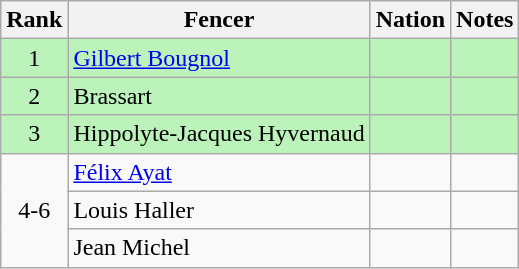<table class="wikitable sortable" style="text-align:center">
<tr>
<th>Rank</th>
<th>Fencer</th>
<th>Nation</th>
<th>Notes</th>
</tr>
<tr bgcolor=bbf3bb>
<td>1</td>
<td align=left><a href='#'>Gilbert Bougnol</a></td>
<td align=left></td>
<td></td>
</tr>
<tr bgcolor=bbf3bb>
<td>2</td>
<td align=left>Brassart</td>
<td align=left></td>
<td></td>
</tr>
<tr bgcolor=bbf3bb>
<td>3</td>
<td align=left>Hippolyte-Jacques Hyvernaud</td>
<td align=left></td>
<td></td>
</tr>
<tr>
<td rowspan=3>4-6</td>
<td align=left><a href='#'>Félix Ayat</a></td>
<td align=left></td>
<td></td>
</tr>
<tr>
<td align=left>Louis Haller</td>
<td align=left></td>
<td></td>
</tr>
<tr>
<td align=left>Jean Michel</td>
<td align=left></td>
<td></td>
</tr>
</table>
